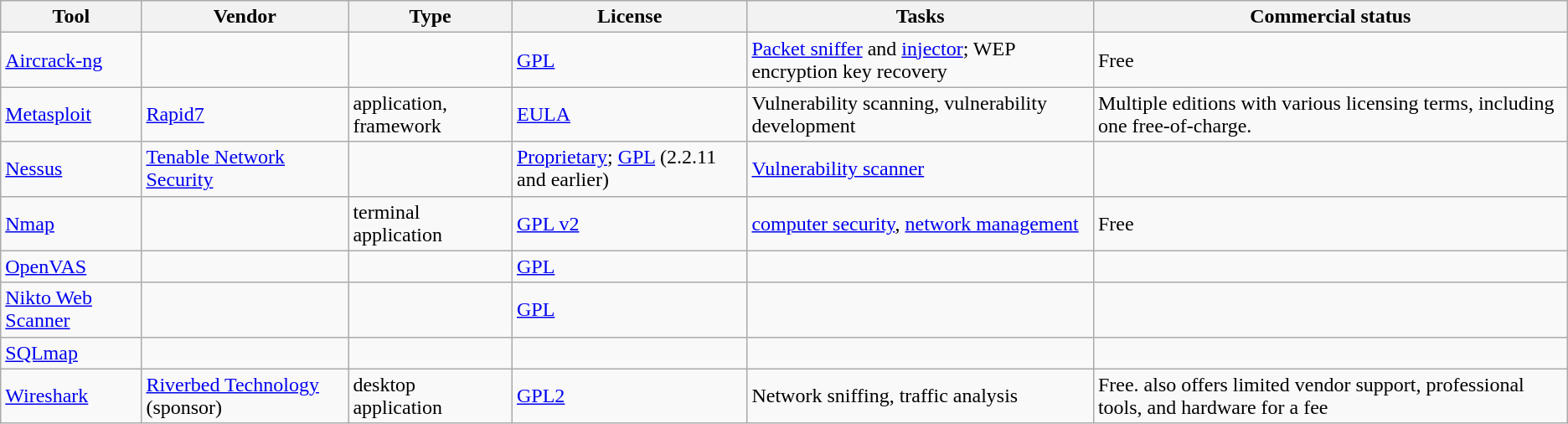<table class="wikitable">
<tr>
<th>Tool</th>
<th>Vendor</th>
<th>Type</th>
<th>License</th>
<th>Tasks</th>
<th>Commercial status</th>
</tr>
<tr>
<td><a href='#'>Aircrack-ng</a></td>
<td></td>
<td></td>
<td><a href='#'>GPL</a></td>
<td><a href='#'>Packet sniffer</a> and <a href='#'>injector</a>; WEP encryption key recovery</td>
<td>Free</td>
</tr>
<tr>
<td><a href='#'>Metasploit</a></td>
<td><a href='#'>Rapid7</a></td>
<td>application, framework</td>
<td><a href='#'>EULA</a></td>
<td>Vulnerability scanning, vulnerability development</td>
<td>Multiple editions with various licensing terms, including one free-of-charge.</td>
</tr>
<tr>
<td><a href='#'>Nessus</a></td>
<td><a href='#'>Tenable Network Security</a></td>
<td></td>
<td><a href='#'>Proprietary</a>; <a href='#'>GPL</a> (2.2.11 and earlier)</td>
<td><a href='#'>Vulnerability scanner</a></td>
<td></td>
</tr>
<tr>
<td><a href='#'>Nmap</a></td>
<td></td>
<td>terminal application</td>
<td><a href='#'>GPL v2</a></td>
<td><a href='#'>computer security</a>, <a href='#'>network management</a></td>
<td>Free</td>
</tr>
<tr>
<td><a href='#'>OpenVAS</a></td>
<td></td>
<td></td>
<td><a href='#'>GPL</a></td>
<td></td>
<td></td>
</tr>
<tr>
<td><a href='#'>Nikto Web Scanner</a></td>
<td></td>
<td></td>
<td><a href='#'>GPL</a></td>
<td></td>
<td></td>
</tr>
<tr>
<td><a href='#'>SQLmap</a></td>
<td></td>
<td></td>
<td></td>
<td></td>
<td></td>
</tr>
<tr>
<td><a href='#'>Wireshark</a></td>
<td><a href='#'>Riverbed Technology</a> (sponsor)</td>
<td>desktop application</td>
<td><a href='#'>GPL2</a></td>
<td>Network sniffing, traffic analysis</td>
<td>Free. also offers limited vendor support, professional tools, and hardware for a fee</td>
</tr>
</table>
